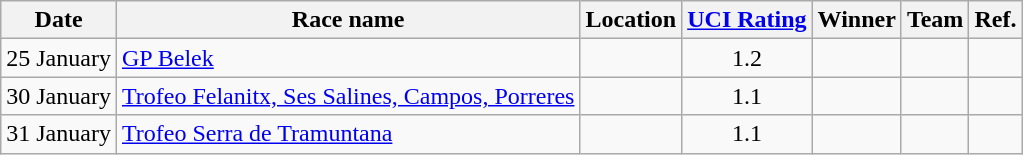<table class="wikitable sortable">
<tr>
<th>Date</th>
<th>Race name</th>
<th>Location</th>
<th><a href='#'>UCI Rating</a></th>
<th>Winner</th>
<th>Team</th>
<th>Ref.</th>
</tr>
<tr>
<td>25 January</td>
<td><a href='#'>GP Belek</a></td>
<td></td>
<td align=center>1.2</td>
<td></td>
<td></td>
<td align=center></td>
</tr>
<tr>
<td>30 January</td>
<td><a href='#'>Trofeo Felanitx, Ses Salines, Campos, Porreres</a></td>
<td></td>
<td align=center>1.1</td>
<td></td>
<td></td>
<td align=center></td>
</tr>
<tr>
<td>31 January</td>
<td><a href='#'>Trofeo Serra de Tramuntana</a></td>
<td></td>
<td align=center>1.1</td>
<td></td>
<td></td>
<td align=center></td>
</tr>
</table>
